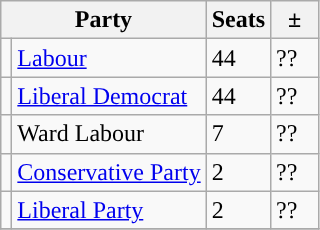<table class="wikitable">
<tr>
<th colspan="2">Party</th>
<th>Seats</th>
<th>  ±  </th>
</tr>
<tr>
<td style="background-color: "></td>
<td><a href='#'>Labour</a></td>
<td>44</td>
<td>??</td>
</tr>
<tr>
<td style="background-color: "></td>
<td><a href='#'>Liberal Democrat</a></td>
<td>44</td>
<td>??</td>
</tr>
<tr>
<td style="background-color: "></td>
<td>Ward Labour</td>
<td>7</td>
<td>??</td>
</tr>
<tr>
<td style="background-color: "></td>
<td><a href='#'>Conservative Party</a></td>
<td>2</td>
<td>??</td>
</tr>
<tr>
<td style="background-color: "></td>
<td><a href='#'>Liberal Party</a></td>
<td>2</td>
<td>??</td>
</tr>
<tr>
</tr>
</table>
